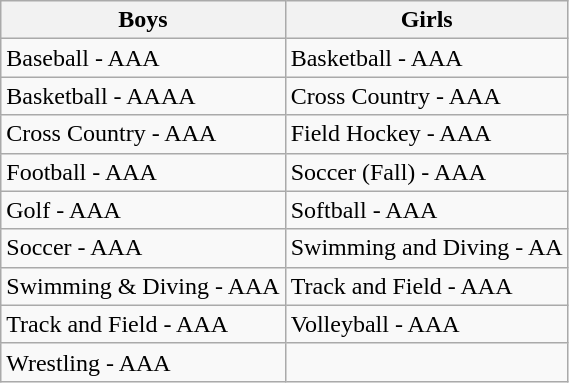<table class="wikitable">
<tr>
<th><strong>Boys</strong></th>
<th><strong>Girls</strong></th>
</tr>
<tr>
<td>Baseball - AAA</td>
<td>Basketball - AAA</td>
</tr>
<tr>
<td>Basketball - AAAA</td>
<td>Cross Country - AAA</td>
</tr>
<tr>
<td>Cross Country - AAA</td>
<td>Field Hockey - AAA</td>
</tr>
<tr>
<td>Football - AAA</td>
<td>Soccer (Fall) - AAA</td>
</tr>
<tr>
<td>Golf - AAA</td>
<td>Softball - AAA</td>
</tr>
<tr>
<td>Soccer - AAA</td>
<td>Swimming and Diving - AA</td>
</tr>
<tr>
<td>Swimming & Diving - AAA</td>
<td>Track and Field - AAA</td>
</tr>
<tr>
<td>Track and Field - AAA</td>
<td>Volleyball - AAA</td>
</tr>
<tr>
<td>Wrestling - AAA</td>
<td></td>
</tr>
</table>
